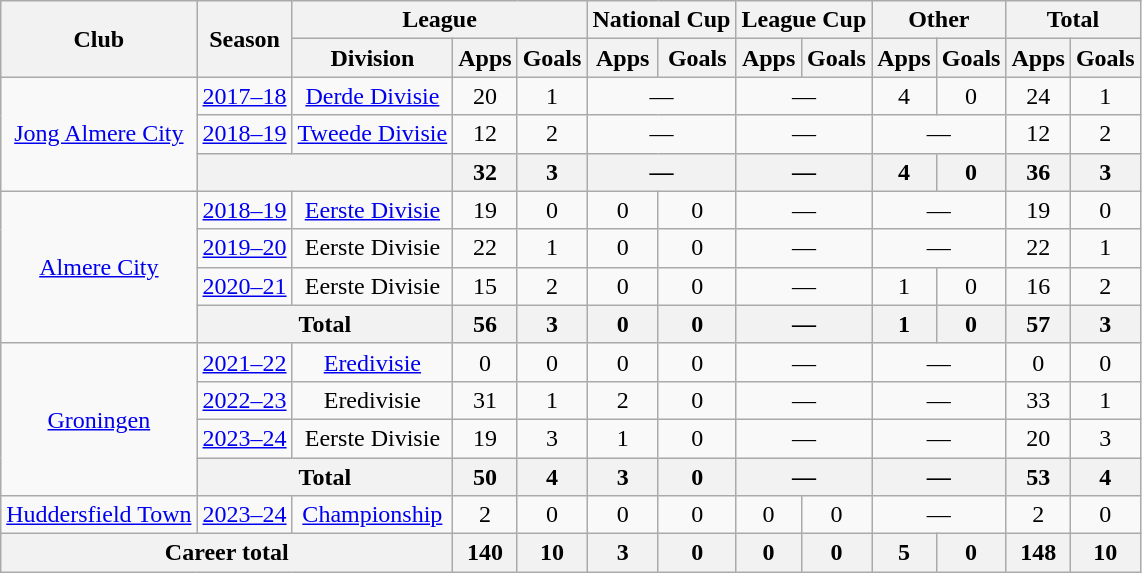<table class="wikitable" style="text-align:center">
<tr>
<th rowspan="2">Club</th>
<th rowspan="2">Season</th>
<th colspan="3">League</th>
<th colspan="2">National Cup</th>
<th colspan="2">League Cup</th>
<th colspan="2">Other</th>
<th colspan="2">Total</th>
</tr>
<tr>
<th>Division</th>
<th>Apps</th>
<th>Goals</th>
<th>Apps</th>
<th>Goals</th>
<th>Apps</th>
<th>Goals</th>
<th>Apps</th>
<th>Goals</th>
<th>Apps</th>
<th>Goals</th>
</tr>
<tr>
<td rowspan="3"><a href='#'>Jong Almere City</a></td>
<td><a href='#'>2017–18</a></td>
<td><a href='#'>Derde Divisie</a></td>
<td>20</td>
<td>1</td>
<td colspan="2">—</td>
<td colspan="2">—</td>
<td>4</td>
<td>0</td>
<td>24</td>
<td>1</td>
</tr>
<tr>
<td><a href='#'>2018–19</a></td>
<td><a href='#'>Tweede Divisie</a></td>
<td>12</td>
<td>2</td>
<td colspan="2">—</td>
<td colspan="2">—</td>
<td colspan="2">—</td>
<td>12</td>
<td>2</td>
</tr>
<tr>
<th colspan=2></th>
<th>32</th>
<th>3</th>
<th colspan="2">—</th>
<th colspan="2">—</th>
<th>4</th>
<th>0</th>
<th>36</th>
<th>3</th>
</tr>
<tr>
<td rowspan="4"><a href='#'>Almere City</a></td>
<td><a href='#'>2018–19</a></td>
<td><a href='#'>Eerste Divisie</a></td>
<td>19</td>
<td>0</td>
<td>0</td>
<td>0</td>
<td colspan="2">—</td>
<td colspan="2">—</td>
<td>19</td>
<td>0</td>
</tr>
<tr>
<td><a href='#'>2019–20</a></td>
<td>Eerste Divisie</td>
<td>22</td>
<td>1</td>
<td>0</td>
<td>0</td>
<td colspan="2">—</td>
<td colspan="2">—</td>
<td>22</td>
<td>1</td>
</tr>
<tr>
<td><a href='#'>2020–21</a></td>
<td>Eerste Divisie</td>
<td>15</td>
<td>2</td>
<td>0</td>
<td>0</td>
<td colspan="2">—</td>
<td>1</td>
<td>0</td>
<td>16</td>
<td>2</td>
</tr>
<tr>
<th colspan=2>Total</th>
<th>56</th>
<th>3</th>
<th>0</th>
<th>0</th>
<th colspan="2">—</th>
<th>1</th>
<th>0</th>
<th>57</th>
<th>3</th>
</tr>
<tr>
<td rowspan="4"><a href='#'>Groningen</a></td>
<td><a href='#'>2021–22</a></td>
<td><a href='#'>Eredivisie</a></td>
<td>0</td>
<td>0</td>
<td>0</td>
<td>0</td>
<td colspan="2">—</td>
<td colspan="2">—</td>
<td>0</td>
<td>0</td>
</tr>
<tr>
<td><a href='#'>2022–23</a></td>
<td>Eredivisie</td>
<td>31</td>
<td>1</td>
<td>2</td>
<td>0</td>
<td colspan="2">—</td>
<td colspan="2">—</td>
<td>33</td>
<td>1</td>
</tr>
<tr>
<td><a href='#'>2023–24</a></td>
<td>Eerste Divisie</td>
<td>19</td>
<td>3</td>
<td>1</td>
<td>0</td>
<td colspan="2">—</td>
<td colspan="2">—</td>
<td>20</td>
<td>3</td>
</tr>
<tr>
<th colspan=2>Total</th>
<th>50</th>
<th>4</th>
<th>3</th>
<th>0</th>
<th colspan="2">—</th>
<th colspan="2">—</th>
<th>53</th>
<th>4</th>
</tr>
<tr>
<td><a href='#'>Huddersfield Town</a></td>
<td><a href='#'>2023–24</a></td>
<td><a href='#'>Championship</a></td>
<td>2</td>
<td>0</td>
<td>0</td>
<td>0</td>
<td>0</td>
<td>0</td>
<td colspan="2">—</td>
<td>2</td>
<td>0</td>
</tr>
<tr>
<th colspan="3">Career total</th>
<th>140</th>
<th>10</th>
<th>3</th>
<th>0</th>
<th>0</th>
<th>0</th>
<th>5</th>
<th>0</th>
<th>148</th>
<th>10</th>
</tr>
</table>
